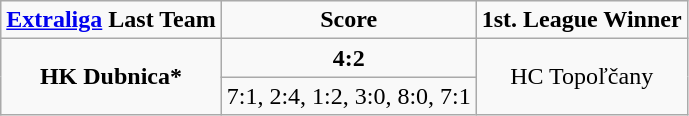<table class="wikitable" style="text-align: center;">
<tr>
<td><strong><a href='#'>Extraliga</a> Last Team</strong></td>
<td><strong>Score</strong></td>
<td><strong>1st. League Winner</strong></td>
</tr>
<tr>
<td rowspan="2" valign="left"><strong>HK Dubnica*</strong></td>
<td><strong>4:2</strong></td>
<td rowspan="2" valign="left">HC Topoľčany</td>
</tr>
<tr>
<td>7:1, 2:4, 1:2, 3:0, 8:0, 7:1</td>
</tr>
</table>
